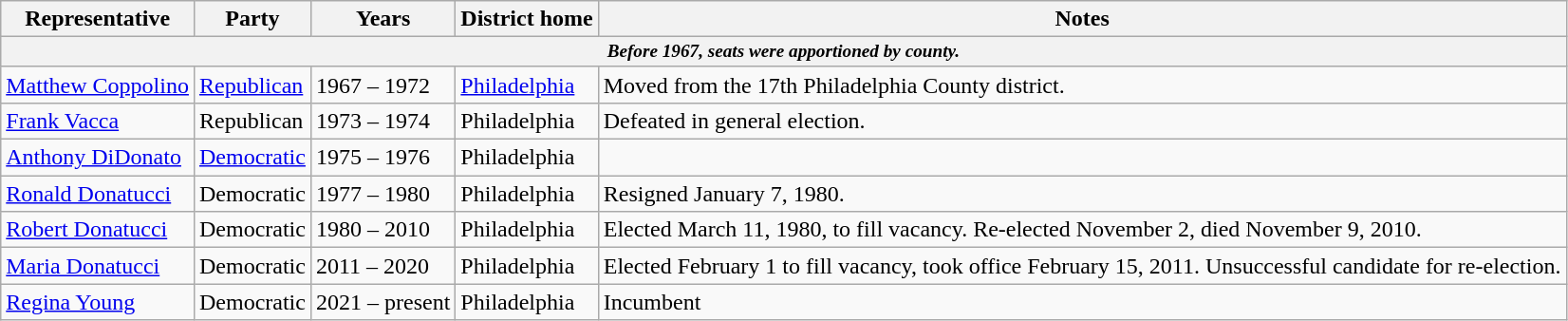<table class=wikitable>
<tr valign=bottom>
<th>Representative</th>
<th>Party</th>
<th>Years</th>
<th>District home</th>
<th>Notes</th>
</tr>
<tr>
<th colspan=5 style="font-size: 80%;"><em>Before 1967, seats were apportioned by county.</em></th>
</tr>
<tr>
<td><a href='#'>Matthew Coppolino</a></td>
<td><a href='#'>Republican</a></td>
<td>1967 – 1972</td>
<td><a href='#'>Philadelphia</a></td>
<td>Moved from the 17th Philadelphia County district.</td>
</tr>
<tr>
<td><a href='#'>Frank Vacca</a></td>
<td>Republican</td>
<td>1973 – 1974</td>
<td>Philadelphia</td>
<td>Defeated in general election.</td>
</tr>
<tr>
<td><a href='#'>Anthony DiDonato</a></td>
<td><a href='#'>Democratic</a></td>
<td>1975 – 1976</td>
<td>Philadelphia</td>
<td></td>
</tr>
<tr>
<td><a href='#'>Ronald Donatucci</a></td>
<td>Democratic</td>
<td>1977 – 1980</td>
<td>Philadelphia</td>
<td>Resigned January 7, 1980.</td>
</tr>
<tr>
<td><a href='#'>Robert Donatucci</a></td>
<td>Democratic</td>
<td>1980 – 2010</td>
<td>Philadelphia</td>
<td>Elected March 11, 1980, to fill vacancy. Re-elected November 2, died November 9, 2010.</td>
</tr>
<tr>
<td><a href='#'>Maria Donatucci</a></td>
<td>Democratic</td>
<td>2011 – 2020</td>
<td>Philadelphia</td>
<td>Elected February 1 to fill vacancy, took office February 15, 2011. Unsuccessful candidate for re-election.</td>
</tr>
<tr>
<td><a href='#'>Regina Young</a></td>
<td>Democratic</td>
<td>2021 – present</td>
<td>Philadelphia</td>
<td>Incumbent</td>
</tr>
</table>
